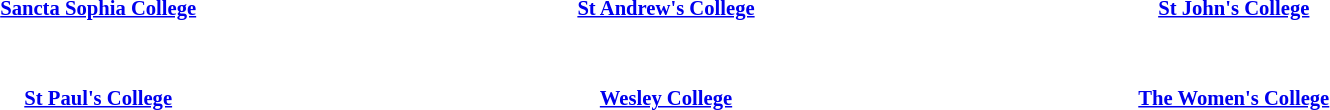<table class="toccolours" style="margin: 0 auto; width:90%; font-size: 0.86em">
<tr>
<th><a href='#'>Sancta Sophia College</a></th>
<th><a href='#'>St Andrew's College</a></th>
<th><a href='#'>St John's College</a></th>
</tr>
<tr>
<td style="width: 33%;"><br></td>
<td style="width: 33%;"><br></td>
<td style="width: 33%;"><br></td>
</tr>
<tr>
<td> </td>
</tr>
<tr>
<th><a href='#'>St Paul's College</a></th>
<th><a href='#'>Wesley College</a></th>
<th><a href='#'>The Women's College</a></th>
</tr>
<tr>
<td style="width: 33%;"><br></td>
<td style="width: 33%;"><br></td>
<td style="width: 33%;"><br></td>
</tr>
<tr>
</tr>
</table>
